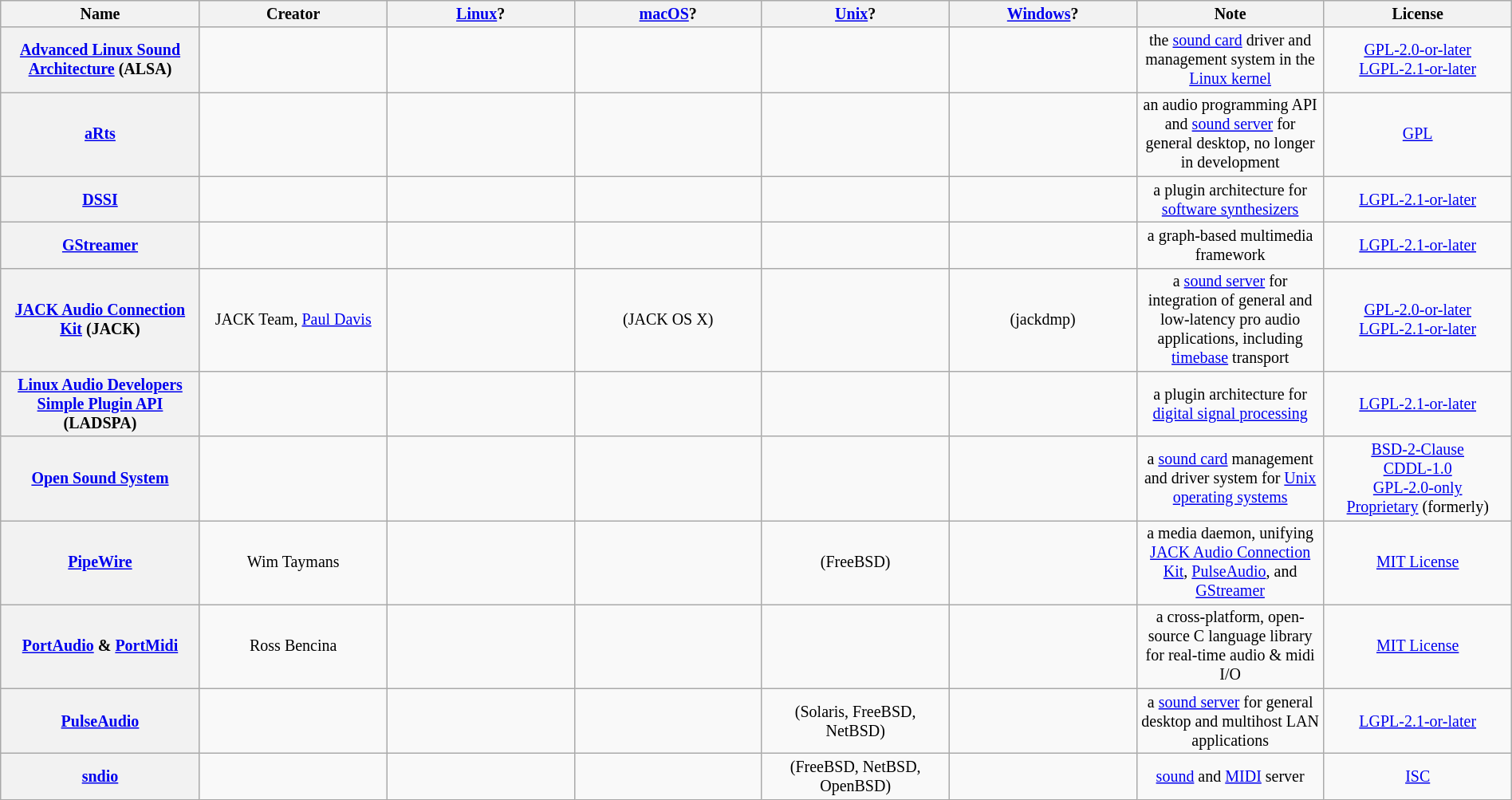<table class="wikitable sortable" style="width: 100%; table-layout: fixed; font-size: smaller; text-align: center;">
<tr style="background: #ececec">
<th style="width:12em">Name</th>
<th>Creator</th>
<th><a href='#'>Linux</a>?</th>
<th><a href='#'>macOS</a>?</th>
<th><a href='#'>Unix</a>?</th>
<th><a href='#'>Windows</a>?</th>
<th>Note</th>
<th>License</th>
</tr>
<tr>
<th><a href='#'>Advanced Linux Sound Architecture</a> (ALSA)</th>
<td></td>
<td></td>
<td></td>
<td></td>
<td></td>
<td>the <a href='#'>sound card</a> driver and management system in the <a href='#'>Linux kernel</a></td>
<td><a href='#'>GPL-2.0-or-later</a><br><a href='#'>LGPL-2.1-or-later</a></td>
</tr>
<tr>
<th><a href='#'>aRts</a></th>
<td></td>
<td></td>
<td></td>
<td></td>
<td></td>
<td>an audio programming API and <a href='#'>sound server</a> for general desktop, no longer in development</td>
<td><a href='#'>GPL</a></td>
</tr>
<tr>
<th><a href='#'>DSSI</a></th>
<td></td>
<td></td>
<td></td>
<td></td>
<td></td>
<td>a plugin architecture for <a href='#'>software synthesizers</a></td>
<td><a href='#'>LGPL-2.1-or-later</a></td>
</tr>
<tr>
<th><a href='#'>GStreamer</a></th>
<td></td>
<td></td>
<td></td>
<td></td>
<td></td>
<td>a graph-based multimedia framework</td>
<td><a href='#'>LGPL-2.1-or-later</a></td>
</tr>
<tr>
<th><a href='#'>JACK Audio Connection Kit</a> (JACK)</th>
<td>JACK Team, <a href='#'>Paul Davis</a></td>
<td></td>
<td> (JACK OS X)</td>
<td></td>
<td> (jackdmp)</td>
<td>a <a href='#'>sound server</a> for integration of general and low-latency pro audio applications, including <a href='#'>timebase</a> transport</td>
<td><a href='#'>GPL-2.0-or-later</a><br><a href='#'>LGPL-2.1-or-later</a></td>
</tr>
<tr>
<th><a href='#'>Linux Audio Developers Simple Plugin API</a> (LADSPA)</th>
<td></td>
<td></td>
<td></td>
<td></td>
<td></td>
<td>a plugin architecture for <a href='#'>digital signal processing</a></td>
<td><a href='#'>LGPL-2.1-or-later</a></td>
</tr>
<tr>
<th><a href='#'>Open Sound System</a></th>
<td></td>
<td></td>
<td></td>
<td></td>
<td></td>
<td>a <a href='#'>sound card</a> management and driver system for <a href='#'>Unix</a> <a href='#'>operating systems</a></td>
<td><a href='#'>BSD-2-Clause</a><br><a href='#'>CDDL-1.0</a><br><a href='#'>GPL-2.0-only</a><br><a href='#'>Proprietary</a> (formerly)</td>
</tr>
<tr>
<th><a href='#'>PipeWire</a></th>
<td>Wim Taymans</td>
<td></td>
<td></td>
<td> (FreeBSD)</td>
<td></td>
<td>a media daemon, unifying <a href='#'>JACK Audio Connection Kit</a>, <a href='#'>PulseAudio</a>, and <a href='#'>GStreamer</a></td>
<td><a href='#'>MIT License</a></td>
</tr>
<tr>
<th><a href='#'>PortAudio</a> & <a href='#'>PortMidi</a></th>
<td>Ross Bencina</td>
<td></td>
<td></td>
<td></td>
<td></td>
<td>a cross-platform, open-source C language library for real-time audio & midi I/O</td>
<td><a href='#'>MIT License</a></td>
</tr>
<tr>
<th><a href='#'>PulseAudio</a></th>
<td></td>
<td></td>
<td></td>
<td> (Solaris, FreeBSD, NetBSD)</td>
<td></td>
<td>a <a href='#'>sound server</a> for general desktop and multihost LAN applications</td>
<td><a href='#'>LGPL-2.1-or-later</a></td>
</tr>
<tr>
<th><a href='#'>sndio</a></th>
<td></td>
<td></td>
<td></td>
<td> (FreeBSD, NetBSD, OpenBSD)</td>
<td></td>
<td><a href='#'>sound</a>  and <a href='#'>MIDI</a> server</td>
<td><a href='#'>ISC</a></td>
</tr>
</table>
